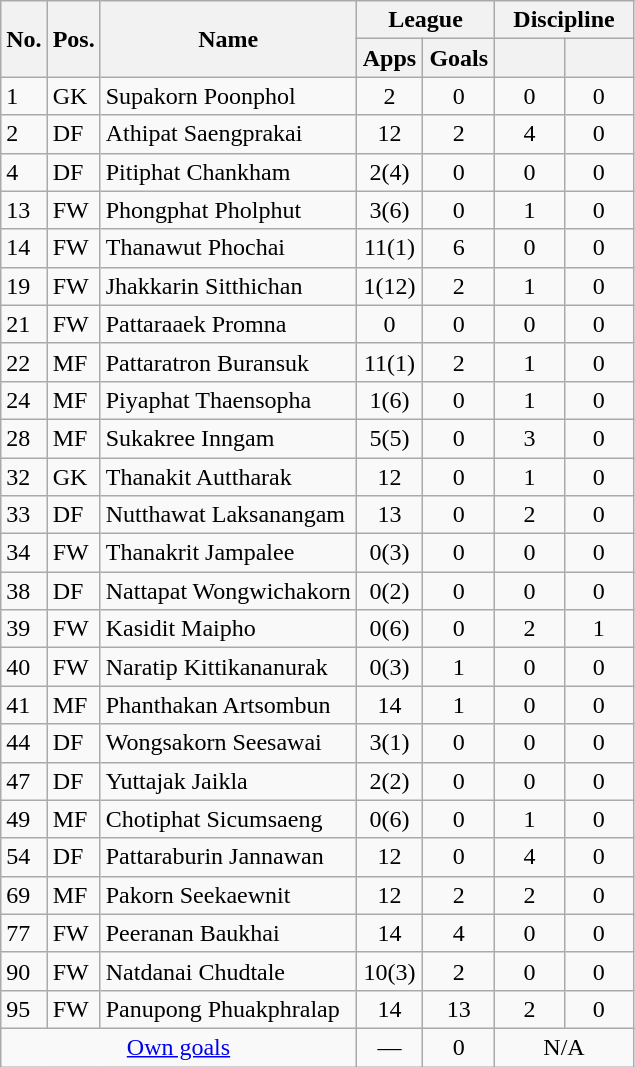<table class="wikitable sortable" style="text-align:center">
<tr>
<th rowspan="2">No.</th>
<th rowspan="2">Pos.</th>
<th rowspan="2">Name</th>
<th colspan="2" width="85">League</th>
<th colspan="2" width="85">Discipline</th>
</tr>
<tr>
<th>Apps</th>
<th>Goals</th>
<th></th>
<th></th>
</tr>
<tr>
<td align="left">1</td>
<td align="left">GK</td>
<td align="left">Supakorn Poonphol</td>
<td>2</td>
<td>0</td>
<td>0</td>
<td>0</td>
</tr>
<tr>
<td align="left">2</td>
<td align="left">DF</td>
<td align="left">Athipat Saengprakai</td>
<td>12</td>
<td>2</td>
<td>4</td>
<td>0</td>
</tr>
<tr>
<td align="left">4</td>
<td align="left">DF</td>
<td align="left">Pitiphat Chankham</td>
<td>2(4)</td>
<td>0</td>
<td>0</td>
<td>0</td>
</tr>
<tr>
<td align="left">13</td>
<td align="left">FW</td>
<td align="left">Phongphat Pholphut</td>
<td>3(6)</td>
<td>0</td>
<td>1</td>
<td>0</td>
</tr>
<tr>
<td align="left">14</td>
<td align="left">FW</td>
<td align="left">Thanawut Phochai</td>
<td>11(1)</td>
<td>6</td>
<td>0</td>
<td>0</td>
</tr>
<tr>
<td align="left">19</td>
<td align="left">FW</td>
<td align="left">Jhakkarin Sitthichan</td>
<td>1(12)</td>
<td>2</td>
<td>1</td>
<td>0</td>
</tr>
<tr>
<td align="left">21</td>
<td align="left">FW</td>
<td align="left">Pattaraaek Promna</td>
<td>0</td>
<td>0</td>
<td>0</td>
<td>0</td>
</tr>
<tr>
<td align="left">22</td>
<td align="left">MF</td>
<td align="left">Pattaratron Buransuk</td>
<td>11(1)</td>
<td>2</td>
<td>1</td>
<td>0</td>
</tr>
<tr>
<td align="left">24</td>
<td align="left">MF</td>
<td align="left">Piyaphat Thaensopha</td>
<td>1(6)</td>
<td>0</td>
<td>1</td>
<td>0</td>
</tr>
<tr>
<td align="left">28</td>
<td align="left">MF</td>
<td align="left">Sukakree Inngam</td>
<td>5(5)</td>
<td>0</td>
<td>3</td>
<td>0</td>
</tr>
<tr>
<td align="left">32</td>
<td align="left">GK</td>
<td align="left">Thanakit Auttharak</td>
<td>12</td>
<td>0</td>
<td>1</td>
<td>0</td>
</tr>
<tr>
<td align="left">33</td>
<td align="left">DF</td>
<td align="left">Nutthawat Laksanangam</td>
<td>13</td>
<td>0</td>
<td>2</td>
<td>0</td>
</tr>
<tr>
<td align="left">34</td>
<td align="left">FW</td>
<td align="left">Thanakrit Jampalee</td>
<td>0(3)</td>
<td>0</td>
<td>0</td>
<td>0</td>
</tr>
<tr>
<td align="left">38</td>
<td align="left">DF</td>
<td align="left">Nattapat Wongwichakorn</td>
<td>0(2)</td>
<td>0</td>
<td>0</td>
<td>0</td>
</tr>
<tr>
<td align="left">39</td>
<td align="left">FW</td>
<td align="left">Kasidit Maipho</td>
<td>0(6)</td>
<td>0</td>
<td>2</td>
<td>1</td>
</tr>
<tr>
<td align="left">40</td>
<td align="left">FW</td>
<td align="left">Naratip Kittikananurak</td>
<td>0(3)</td>
<td>1</td>
<td>0</td>
<td>0</td>
</tr>
<tr>
<td align="left">41</td>
<td align="left">MF</td>
<td align="left">Phanthakan Artsombun</td>
<td>14</td>
<td>1</td>
<td>0</td>
<td>0</td>
</tr>
<tr>
<td align="left">44</td>
<td align="left">DF</td>
<td align="left">Wongsakorn Seesawai</td>
<td>3(1)</td>
<td>0</td>
<td>0</td>
<td>0</td>
</tr>
<tr>
<td align="left">47</td>
<td align="left">DF</td>
<td align="left">Yuttajak Jaikla</td>
<td>2(2)</td>
<td>0</td>
<td>0</td>
<td>0</td>
</tr>
<tr>
<td align="left">49</td>
<td align="left">MF</td>
<td align="left">Chotiphat Sicumsaeng</td>
<td>0(6)</td>
<td>0</td>
<td>1</td>
<td>0</td>
</tr>
<tr>
<td align="left">54</td>
<td align="left">DF</td>
<td align="left">Pattaraburin Jannawan</td>
<td>12</td>
<td>0</td>
<td>4</td>
<td>0</td>
</tr>
<tr>
<td align="left">69</td>
<td align="left">MF</td>
<td align="left">Pakorn Seekaewnit</td>
<td>12</td>
<td>2</td>
<td>2</td>
<td>0</td>
</tr>
<tr>
<td align="left">77</td>
<td align="left">FW</td>
<td align="left">Peeranan Baukhai</td>
<td>14</td>
<td>4</td>
<td>0</td>
<td>0</td>
</tr>
<tr>
<td align="left">90</td>
<td align="left">FW</td>
<td align="left">Natdanai Chudtale</td>
<td>10(3)</td>
<td>2</td>
<td>0</td>
<td>0</td>
</tr>
<tr>
<td align="left">95</td>
<td align="left">FW</td>
<td align="left">Panupong Phuakphralap</td>
<td>14</td>
<td>13</td>
<td>2</td>
<td>0</td>
</tr>
<tr>
<td colspan="3" align="center"><a href='#'>Own goals</a></td>
<td>—</td>
<td>0</td>
<td colspan=2>N/A</td>
</tr>
</table>
